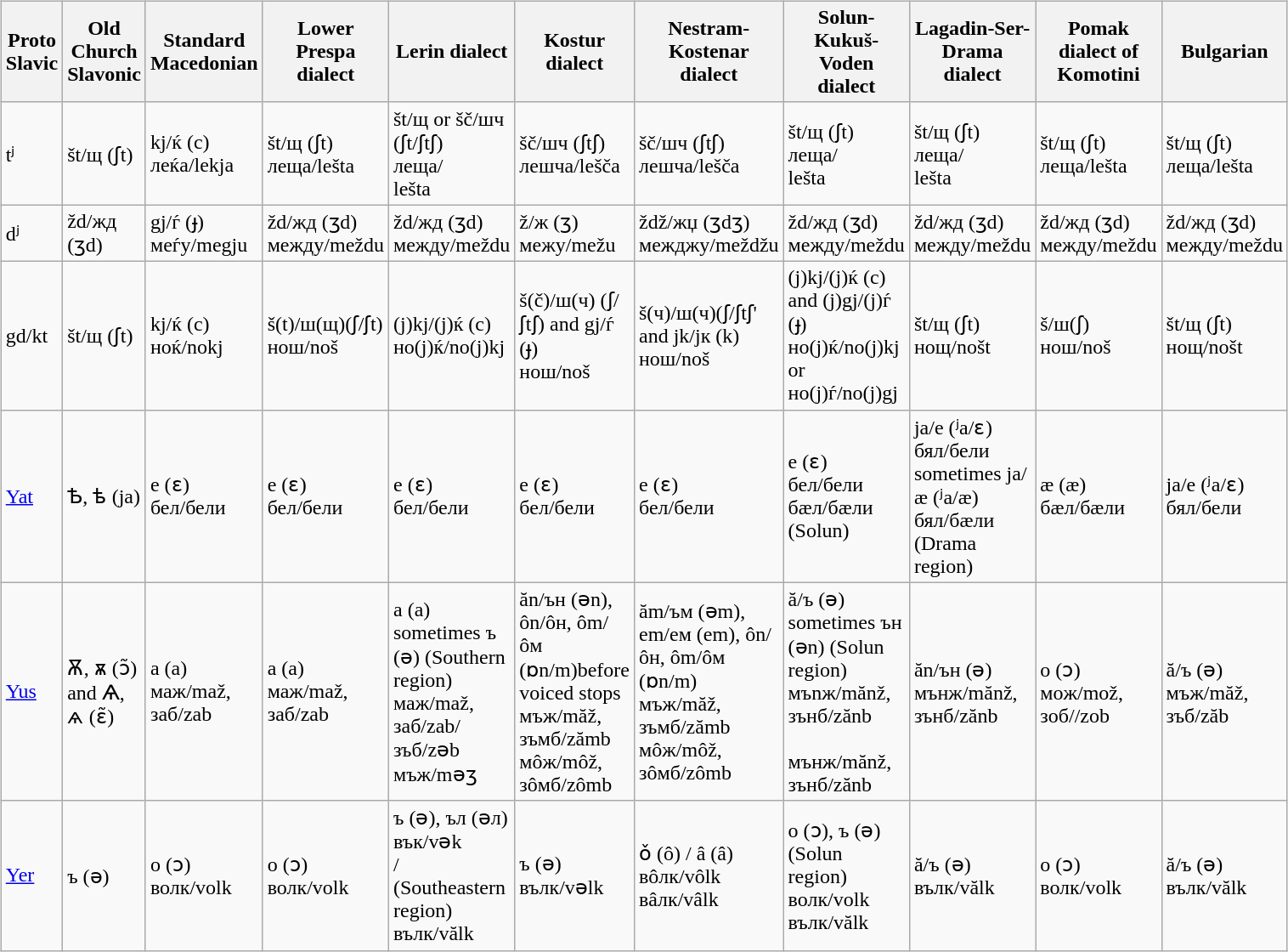<table class="toccolours collapsible" style="width:80%;">
<tr>
<th></th>
</tr>
<tr>
<td><br><table class="wikitable">
<tr>
<th>Proto Slavic</th>
<th><strong>Old Church Slavonic</strong></th>
<th>Standard Macedonian</th>
<th>Lower Prespa dialect</th>
<th>Lerin dialect</th>
<th>Kostur dialect</th>
<th>Nestram-Kostenar dialect</th>
<th>Solun-Kukuš-Voden dialect</th>
<th>Lagadin-Ser-Drama dialect</th>
<th>Pomak dialect of Komotini</th>
<th>Bulgarian</th>
</tr>
<tr>
<td>tʲ</td>
<td>št/щ (ʃt) <br></td>
<td>kj/ќ (c) <br> леќa/lekja</td>
<td>št/щ (ʃt) <br> лещa/lešta</td>
<td>št/щ or šč/шч (ʃt/ʃtʃ)<br> лещa/ <br> lešta</td>
<td>šč/шч (ʃtʃ) <br> лешчa/lešča</td>
<td>šč/шч (ʃtʃ) <br> лешчa/lešča</td>
<td>št/щ (ʃt) <br> лещa/<br> lešta</td>
<td>št/щ (ʃt) <br> лещa/<br> lešta</td>
<td>št/щ (ʃt) <br> лещa/lešta</td>
<td>št/щ (ʃt) <br> лещa/lešta</td>
</tr>
<tr>
<td>dʲ</td>
<td>žd/жд (ʒd)</td>
<td>gj/ѓ (ɟ) <br> меѓу/megju</td>
<td>žd/жд (ʒd) <br> между/meždu</td>
<td>žd/жд (ʒd) <br> между/meždu</td>
<td>ž/ж (ʒ) <br> межу/mežu</td>
<td>ždž/жџ (ʒdʒ) <br> межджу/meždžu</td>
<td>žd/жд (ʒd) <br> между/meždu</td>
<td>žd/жд (ʒd) <br> между/meždu</td>
<td>žd/жд (ʒd) <br> между/meždu</td>
<td>žd/жд (ʒd) <br> между/meždu</td>
</tr>
<tr>
<td>gd/kt</td>
<td>št/щ (ʃt)</td>
<td>kj/ќ (c) <br> ноќ/nokj</td>
<td>š(t)/ш(щ)(ʃ/ʃt)<br> нош/noš</td>
<td>(j)kj/(ј)ќ (c) <br> но(ј)ќ/no(j)kj</td>
<td>š(č)/ш(ч) (ʃ/ʃtʃ) and gj/ѓ (ɟ) <br> нош/noš</td>
<td>š(ч)/ш(ч)(ʃ/ʃtʃ' and jk/jк (k) <br> нош/noš</td>
<td>(j)kj/(ј)ќ (c) and (j)gj/(ј)ѓ (ɟ) <br> но(ј)ќ/no(j)kj or но(ј)ѓ/no(j)gj</td>
<td>št/щ (ʃt) <br> нощ/nošt</td>
<td>š/ш(ʃ) <br> нош/noš</td>
<td>št/щ (ʃt) <br> нощ/nošt</td>
</tr>
<tr>
<td><a href='#'>Yat</a></td>
<td>Ѣ, ѣ (ja)</td>
<td>e (ɛ) <br> бел/бели</td>
<td>e (ɛ) <br> бел/бели</td>
<td>e (ɛ) <br> бел/бели</td>
<td>e (ɛ) <br> бел/бели</td>
<td>e (ɛ) <br> бел/бели</td>
<td>e (ɛ) <br> бел/бели <br> бæл/бæли (Solun)</td>
<td>ја/е (ʲa/ɛ) <br> бял/бели<br> sometimes ја/æ (ʲa/æ) <br> бял/бæли (Drama region)</td>
<td>æ (æ)<br> бæл/бæли</td>
<td>ја/е (ʲa/ɛ) <br> бял/бели</td>
</tr>
<tr>
<td><a href='#'>Yus</a></td>
<td>Ѫ, ѫ (ɔ̃) and Ѧ, ѧ (ɛ̃)</td>
<td>а (a) <br> маж/maž, заб/zab</td>
<td>а (a) <br> маж/maž, заб/zab</td>
<td>а (a) <br> sometimes ъ (ə) (Southern region) <br> маж/maž, заб/zab/ зъб/zəb мъж/məʒ</td>
<td>ăn/ън (ən), ôn/ôн, ôm/ôм (ɒn/m)before voiced stops <br> мъж/măž, зъмб/zămb <br> мôж/môž, зôмб/zômb</td>
<td>ăm/ъм (əm), em/ем (em), ôn/ôн, ôm/ôм (ɒn/m) <br> мъж/măž, зъмб/zămb <br> мôж/môž, зôмб/zômb</td>
<td>ă/ъ (ə) sometimes ън (ən) (Solun region) <br> мъnж/mănž, зънб/zănb <br> <br> мънж/mănž, зънб/zănb</td>
<td>ăn/ън (ə) <br> мънж/mănž, зънб/zănb</td>
<td>o (ɔ) <br> мoж/mož, зoб//zob</td>
<td>ă/ъ (ə) <br> мъж/măž, зъб/zăb</td>
</tr>
<tr>
<td><a href='#'>Yer</a></td>
<td>ъ (ə)</td>
<td>о (ɔ) <br> волк/volk</td>
<td>о (ɔ) <br> волк/volk</td>
<td>ъ (ə), ъл (əл)<br> вък/vək<br>/ (Southeastern region) <br> вълк/vălk</td>
<td>ъ (ə) <br> вълк/vəlk</td>
<td>ǒ (ô) / â (â) <br> вôлк/vôlk вâлк/vâlk</td>
<td>о (ɔ), ъ (ə) (Solun region) <br> волк/volk <br> вълк/vălk</td>
<td>ă/ъ (ə) <br> вълк/vălk</td>
<td>о (ɔ) <br> волк/volk</td>
<td>ă/ъ (ə) <br> вълк/vălk</td>
</tr>
</table>
</td>
</tr>
</table>
